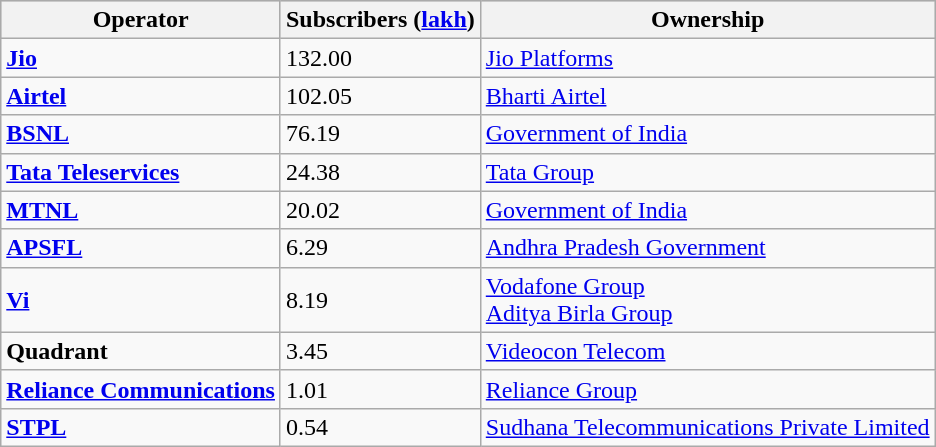<table class="wikitable sortable">
<tr style="background:#ccc; text-align:left;">
<th>Operator</th>
<th>Subscribers (<a href='#'>lakh</a>)</th>
<th>Ownership</th>
</tr>
<tr style="vertical-align: middle; text-align: left;">
<td><strong><a href='#'>Jio</a></strong></td>
<td>132.00</td>
<td><a href='#'>Jio Platforms</a></td>
</tr>
<tr style="vertical-align: middle; text-align: left;">
<td><a href='#'><strong>Airtel</strong></a></td>
<td>102.05</td>
<td><a href='#'>Bharti Airtel</a></td>
</tr>
<tr style="vertical-align: middle; text-align: left;">
<td><strong><a href='#'>BSNL</a></strong></td>
<td>76.19</td>
<td><a href='#'>Government of India</a></td>
</tr>
<tr style="vertical-align: middle; text-align:left;">
<td><strong><a href='#'>Tata Teleservices</a></strong></td>
<td>24.38</td>
<td><a href='#'>Tata Group</a></td>
</tr>
<tr style="vertical-align: middle; text-align: left;">
<td><strong><a href='#'>MTNL</a></strong></td>
<td>20.02</td>
<td><a href='#'>Government of India</a></td>
</tr>
<tr style="vertical-align: middle; text-align:left;">
<td><a href='#'><strong>APSFL</strong></a></td>
<td>6.29</td>
<td><a href='#'>Andhra Pradesh Government</a></td>
</tr>
<tr style="vertical-align: middle; text-align: left;">
<td><a href='#'><strong>Vi</strong></a></td>
<td>8.19</td>
<td><a href='#'>Vodafone Group</a><br><a href='#'>Aditya Birla Group</a></td>
</tr>
<tr style="vertical-align: middle; text-align: left;">
<td><strong>Quadrant</strong></td>
<td>3.45</td>
<td><a href='#'>Videocon Telecom</a></td>
</tr>
<tr style="vertical-align: middle; text-align: left;">
<td><strong><a href='#'>Reliance Communications</a></strong></td>
<td>1.01</td>
<td><a href='#'>Reliance Group</a></td>
</tr>
<tr style="vertical-align: middle; text-align: left;">
<td><strong><a href='#'>STPL</a></strong></td>
<td>0.54</td>
<td><a href='#'>Sudhana Telecommunications Private Limited</a></td>
</tr>
</table>
